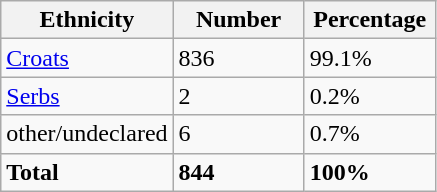<table class="wikitable">
<tr>
<th width="100px">Ethnicity</th>
<th width="80px">Number</th>
<th width="80px">Percentage</th>
</tr>
<tr>
<td><a href='#'>Croats</a></td>
<td>836</td>
<td>99.1%</td>
</tr>
<tr>
<td><a href='#'>Serbs</a></td>
<td>2</td>
<td>0.2%</td>
</tr>
<tr>
<td>other/undeclared</td>
<td>6</td>
<td>0.7%</td>
</tr>
<tr>
<td><strong>Total</strong></td>
<td><strong>844</strong></td>
<td><strong>100%</strong></td>
</tr>
</table>
